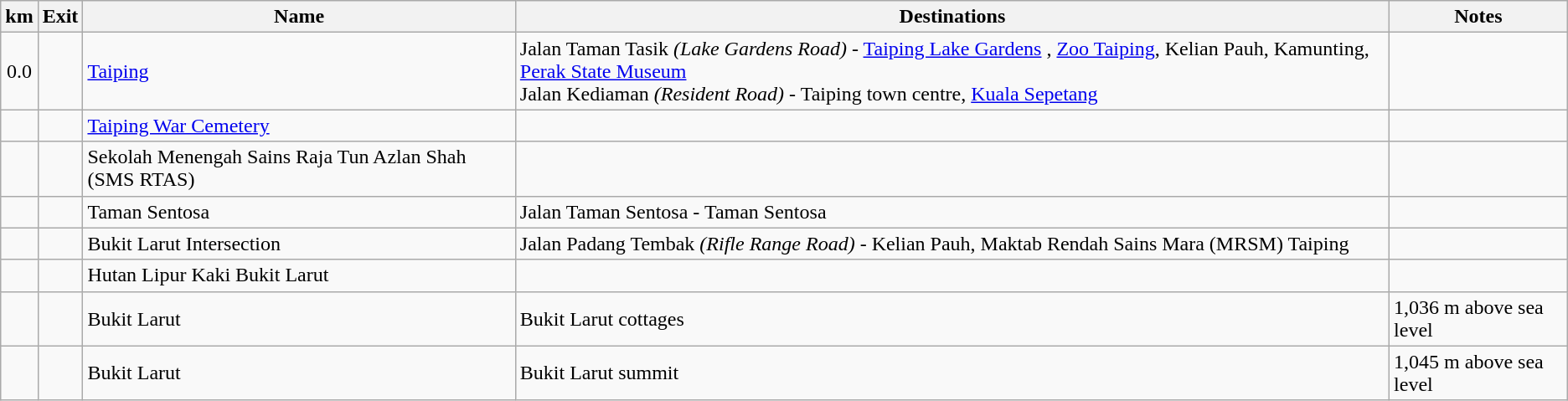<table class="wikitable">
<tr>
<th>km</th>
<th>Exit</th>
<th>Name</th>
<th>Destinations</th>
<th>Notes</th>
</tr>
<tr>
<td style="text-align: center;">0.0</td>
<td></td>
<td><a href='#'>Taiping</a></td>
<td>Jalan Taman Tasik <em>(Lake Gardens Road)</em> - <a href='#'>Taiping Lake Gardens</a> , <a href='#'>Zoo Taiping</a>, Kelian Pauh, Kamunting, <a href='#'>Perak State Museum</a><br>Jalan Kediaman <em>(Resident Road)</em> - Taiping town centre, <a href='#'>Kuala Sepetang</a></td>
<td></td>
</tr>
<tr>
<td style="text-align: center;"></td>
<td></td>
<td><a href='#'>Taiping War Cemetery</a></td>
<td></td>
<td></td>
</tr>
<tr>
<td style="text-align: center;"></td>
<td></td>
<td>Sekolah Menengah Sains Raja Tun Azlan Shah (SMS RTAS)</td>
<td></td>
<td></td>
</tr>
<tr>
<td style="text-align: center;"></td>
<td></td>
<td>Taman Sentosa</td>
<td>Jalan Taman Sentosa - Taman Sentosa</td>
<td></td>
</tr>
<tr>
<td style="text-align: center;"></td>
<td></td>
<td>Bukit Larut Intersection</td>
<td>Jalan Padang Tembak <em>(Rifle Range Road)</em> - Kelian Pauh, Maktab Rendah Sains Mara (MRSM) Taiping </td>
<td></td>
</tr>
<tr>
<td style="text-align: center;"></td>
<td></td>
<td>Hutan Lipur Kaki Bukit Larut</td>
<td></td>
<td></td>
</tr>
<tr>
<td style="text-align: center;"></td>
<td></td>
<td>Bukit Larut</td>
<td>Bukit Larut cottages</td>
<td>1,036 m above sea level</td>
</tr>
<tr>
<td style="text-align: center;"></td>
<td></td>
<td>Bukit Larut</td>
<td>Bukit Larut summit</td>
<td>1,045 m above sea level</td>
</tr>
</table>
